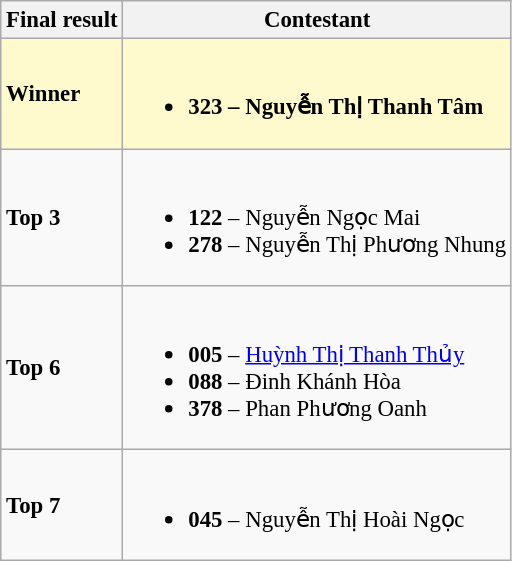<table class="wikitable sortable" style="font-size: 95%;">
<tr>
<th>Final result</th>
<th>Contestant</th>
</tr>
<tr style="background-color:#FFFACD; font-weight: bold">
<td><strong>Winner</strong></td>
<td><br><ul><li><strong>323</strong> – Nguyễn Thị Thanh Tâm</li></ul></td>
</tr>
<tr>
<td><strong>Top 3</strong></td>
<td><br><ul><li><strong>122</strong> – Nguyễn Ngọc Mai</li><li><strong>278</strong> – Nguyễn Thị Phương Nhung</li></ul></td>
</tr>
<tr>
<td><strong>Top 6</strong></td>
<td><br><ul><li><strong>005</strong> – <a href='#'>Huỳnh Thị Thanh Thủy</a></li><li><strong>088</strong> – Đinh Khánh Hòa</li><li><strong>378</strong> – Phan Phương Oanh</li></ul></td>
</tr>
<tr>
<td><strong>Top 7</strong></td>
<td><br><ul><li><strong>045</strong> – Nguyễn Thị Hoài Ngọc</li></ul></td>
</tr>
</table>
